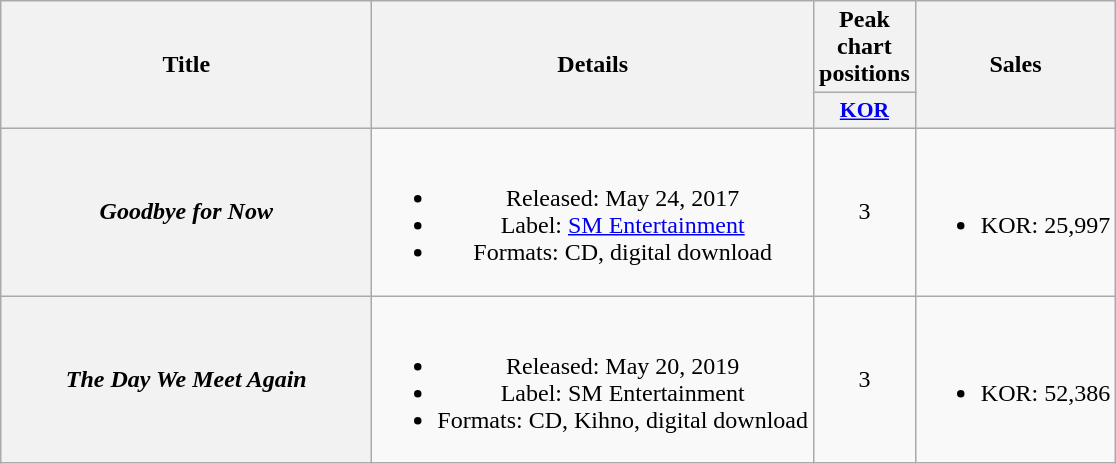<table class="wikitable plainrowheaders" style="text-align:center;">
<tr>
<th scope=col rowspan="2" style="width:15em;">Title</th>
<th scope=col rowspan="2">Details</th>
<th scope=col colspan="1">Peak chart positions</th>
<th scope=col rowspan="2">Sales</th>
</tr>
<tr>
<th style="width:3em;font-size:90%;"><a href='#'>KOR</a><br></th>
</tr>
<tr>
<th scope=row><em>Goodbye for Now</em></th>
<td><br><ul><li>Released: May 24, 2017</li><li>Label: <a href='#'>SM Entertainment</a></li><li>Formats: CD, digital download</li></ul></td>
<td>3</td>
<td><br><ul><li>KOR: 25,997</li></ul></td>
</tr>
<tr>
<th scope=row><em>The Day We Meet Again</em></th>
<td><br><ul><li>Released: May 20, 2019</li><li>Label: SM Entertainment</li><li>Formats: CD, Kihno, digital download</li></ul></td>
<td>3</td>
<td><br><ul><li>KOR: 52,386</li></ul></td>
</tr>
</table>
